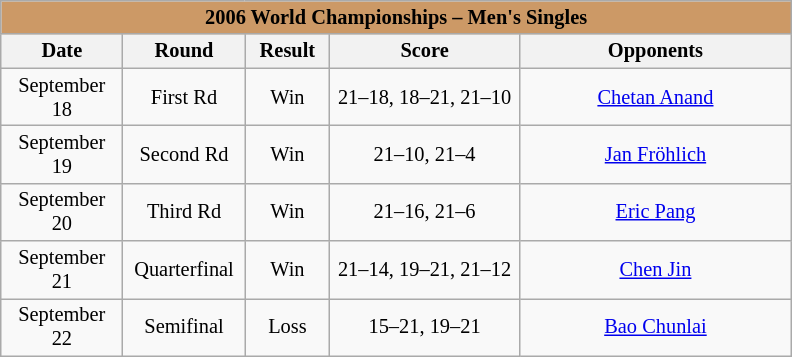<table class="wikitable" style="font-size: 85%; text-align: center">
<tr>
<th colspan=5 style="background:#cc9966;">2006 World Championships – Men's Singles</th>
</tr>
<tr>
<th style="width:75px;">Date</th>
<th style="width:75px;">Round</th>
<th style="width:50px;">Result</th>
<th style="width:120px;">Score</th>
<th style="width:175px;">Opponents</th>
</tr>
<tr>
<td>September 18</td>
<td>First Rd</td>
<td>Win</td>
<td>21–18, 18–21, 21–10</td>
<td> <a href='#'>Chetan Anand</a></td>
</tr>
<tr>
<td>September 19</td>
<td>Second Rd</td>
<td>Win</td>
<td>21–10, 21–4</td>
<td> <a href='#'>Jan Fröhlich</a></td>
</tr>
<tr>
<td>September 20</td>
<td>Third Rd</td>
<td>Win</td>
<td>21–16, 21–6</td>
<td> <a href='#'>Eric Pang</a></td>
</tr>
<tr>
<td>September 21</td>
<td>Quarterfinal</td>
<td>Win</td>
<td>21–14, 19–21, 21–12</td>
<td> <a href='#'>Chen Jin</a></td>
</tr>
<tr>
<td>September 22</td>
<td>Semifinal</td>
<td>Loss</td>
<td>15–21, 19–21</td>
<td> <a href='#'>Bao Chunlai</a></td>
</tr>
</table>
